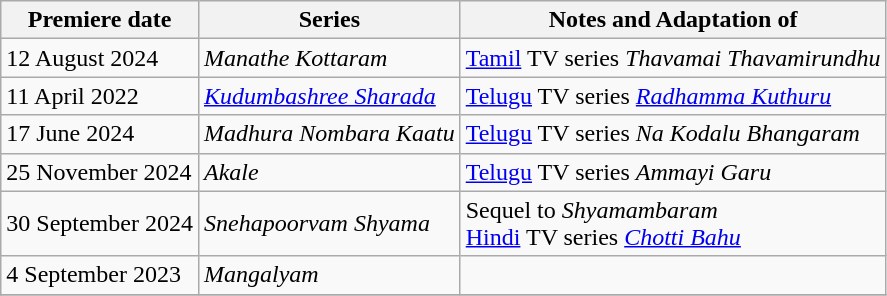<table class="wikitable sortable">
<tr>
<th>Premiere date</th>
<th>Series</th>
<th>Notes and Adaptation of</th>
</tr>
<tr>
<td>12 August 2024</td>
<td><em>Manathe Kottaram</em></td>
<td><a href='#'>Tamil</a> TV series <em>Thavamai Thavamirundhu</em></td>
</tr>
<tr>
<td>11 April 2022</td>
<td><em><a href='#'>Kudumbashree Sharada</a></em></td>
<td><a href='#'>Telugu</a> TV series <em><a href='#'>Radhamma Kuthuru</a></em></td>
</tr>
<tr>
<td>17 June 2024</td>
<td><em>Madhura Nombara Kaatu</em></td>
<td><a href='#'>Telugu</a> TV series <em>Na Kodalu Bhangaram</em></td>
</tr>
<tr>
<td>25 November 2024</td>
<td><em>Akale</em></td>
<td><a href='#'>Telugu</a> TV series <em>Ammayi Garu</em></td>
</tr>
<tr>
<td>30 September 2024</td>
<td><em>Snehapoorvam Shyama</em></td>
<td>Sequel to <em>Shyamambaram</em><br><a href='#'>Hindi</a> TV series <em><a href='#'>Chotti Bahu</a></em></td>
</tr>
<tr>
<td>4 September 2023</td>
<td><em>Mangalyam</em></td>
<td></td>
</tr>
<tr>
</tr>
</table>
